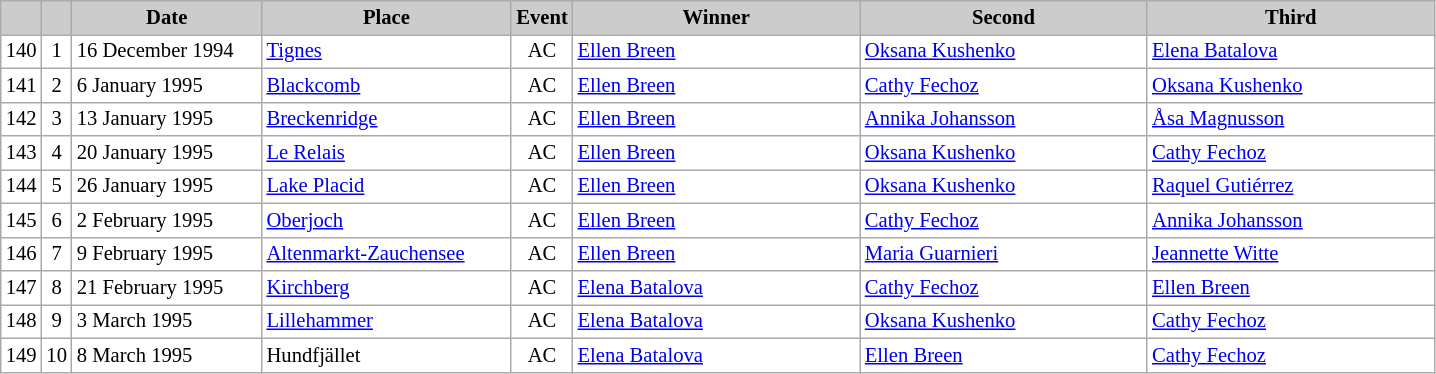<table class="wikitable plainrowheaders" style="background:#fff; font-size:86%; line-height:16px; border:grey solid 1px; border-collapse:collapse;">
<tr style="background:#ccc; text-align:center;">
<th scope="col" style="background:#ccc; width=20 px;"></th>
<th scope="col" style="background:#ccc; width=30 px;"></th>
<th scope="col" style="background:#ccc; width:120px;">Date</th>
<th scope="col" style="background:#ccc; width:160px;">Place</th>
<th scope="col" style="background:#ccc; width:15px;">Event</th>
<th scope="col" style="background:#ccc; width:185px;">Winner</th>
<th scope="col" style="background:#ccc; width:185px;">Second</th>
<th scope="col" style="background:#ccc; width:185px;">Third</th>
</tr>
<tr>
<td align=center>140</td>
<td align=center>1</td>
<td>16 December 1994</td>
<td> <a href='#'>Tignes</a></td>
<td align=center>AC</td>
<td> <a href='#'>Ellen Breen</a></td>
<td> <a href='#'>Oksana Kushenko</a></td>
<td> <a href='#'>Elena Batalova</a></td>
</tr>
<tr>
<td align=center>141</td>
<td align=center>2</td>
<td>6 January 1995</td>
<td> <a href='#'>Blackcomb</a></td>
<td align=center>AC</td>
<td> <a href='#'>Ellen Breen</a></td>
<td> <a href='#'>Cathy Fechoz</a></td>
<td> <a href='#'>Oksana Kushenko</a></td>
</tr>
<tr>
<td align=center>142</td>
<td align=center>3</td>
<td>13 January 1995</td>
<td> <a href='#'>Breckenridge</a></td>
<td align=center>AC</td>
<td> <a href='#'>Ellen Breen</a></td>
<td> <a href='#'>Annika Johansson</a></td>
<td> <a href='#'>Åsa Magnusson</a></td>
</tr>
<tr>
<td align=center>143</td>
<td align=center>4</td>
<td>20 January 1995</td>
<td> <a href='#'>Le Relais</a></td>
<td align=center>AC</td>
<td> <a href='#'>Ellen Breen</a></td>
<td> <a href='#'>Oksana Kushenko</a></td>
<td> <a href='#'>Cathy Fechoz</a></td>
</tr>
<tr>
<td align=center>144</td>
<td align=center>5</td>
<td>26 January 1995</td>
<td> <a href='#'>Lake Placid</a></td>
<td align=center>AC</td>
<td> <a href='#'>Ellen Breen</a></td>
<td> <a href='#'>Oksana Kushenko</a></td>
<td> <a href='#'>Raquel Gutiérrez</a></td>
</tr>
<tr>
<td align=center>145</td>
<td align=center>6</td>
<td>2 February 1995</td>
<td> <a href='#'>Oberjoch</a></td>
<td align=center>AC</td>
<td> <a href='#'>Ellen Breen</a></td>
<td> <a href='#'>Cathy Fechoz</a></td>
<td> <a href='#'>Annika Johansson</a></td>
</tr>
<tr>
<td align=center>146</td>
<td align=center>7</td>
<td>9 February 1995</td>
<td> <a href='#'>Altenmarkt-Zauchensee</a></td>
<td align=center>AC</td>
<td> <a href='#'>Ellen Breen</a></td>
<td> <a href='#'>Maria Guarnieri</a></td>
<td> <a href='#'>Jeannette Witte</a></td>
</tr>
<tr>
<td align=center>147</td>
<td align=center>8</td>
<td>21 February 1995</td>
<td> <a href='#'>Kirchberg</a></td>
<td align=center>AC</td>
<td> <a href='#'>Elena Batalova</a></td>
<td> <a href='#'>Cathy Fechoz</a></td>
<td> <a href='#'>Ellen Breen</a></td>
</tr>
<tr>
<td align=center>148</td>
<td align=center>9</td>
<td>3 March 1995</td>
<td> <a href='#'>Lillehammer</a></td>
<td align=center>AC</td>
<td> <a href='#'>Elena Batalova</a></td>
<td> <a href='#'>Oksana Kushenko</a></td>
<td> <a href='#'>Cathy Fechoz</a></td>
</tr>
<tr>
<td align=center>149</td>
<td align=center>10</td>
<td>8 March 1995</td>
<td> Hundfjället</td>
<td align=center>AC</td>
<td> <a href='#'>Elena Batalova</a></td>
<td> <a href='#'>Ellen Breen</a></td>
<td> <a href='#'>Cathy Fechoz</a></td>
</tr>
</table>
